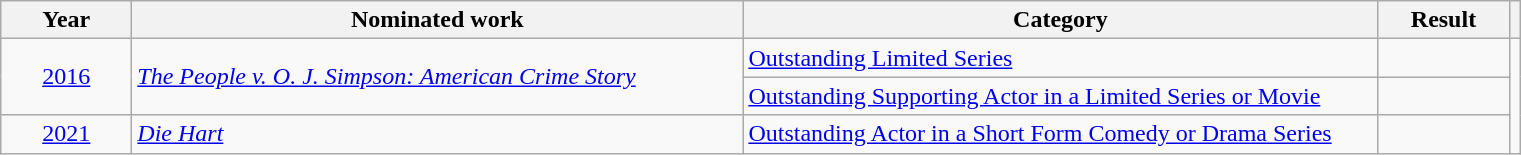<table class=wikitable>
<tr>
<th scope="col" style="width:5em;">Year</th>
<th scope="col" style="width:25em;">Nominated work</th>
<th scope="col" style="width:26em;">Category</th>
<th scope="col" style="width:5em;">Result</th>
<th></th>
</tr>
<tr>
<td align="center" rowspan="2"><a href='#'>2016</a></td>
<td rowspan="2"><em><a href='#'>The People v. O. J. Simpson: American Crime Story</a></em></td>
<td><a href='#'>Outstanding Limited Series</a></td>
<td></td>
<td align="center" rowspan="3"></td>
</tr>
<tr>
<td><a href='#'>Outstanding Supporting Actor in a Limited Series or Movie</a></td>
<td></td>
</tr>
<tr>
<td align="center"><a href='#'>2021</a></td>
<td><em><a href='#'>Die Hart</a></em></td>
<td><a href='#'>Outstanding Actor in a Short Form Comedy or Drama Series</a></td>
<td></td>
</tr>
</table>
